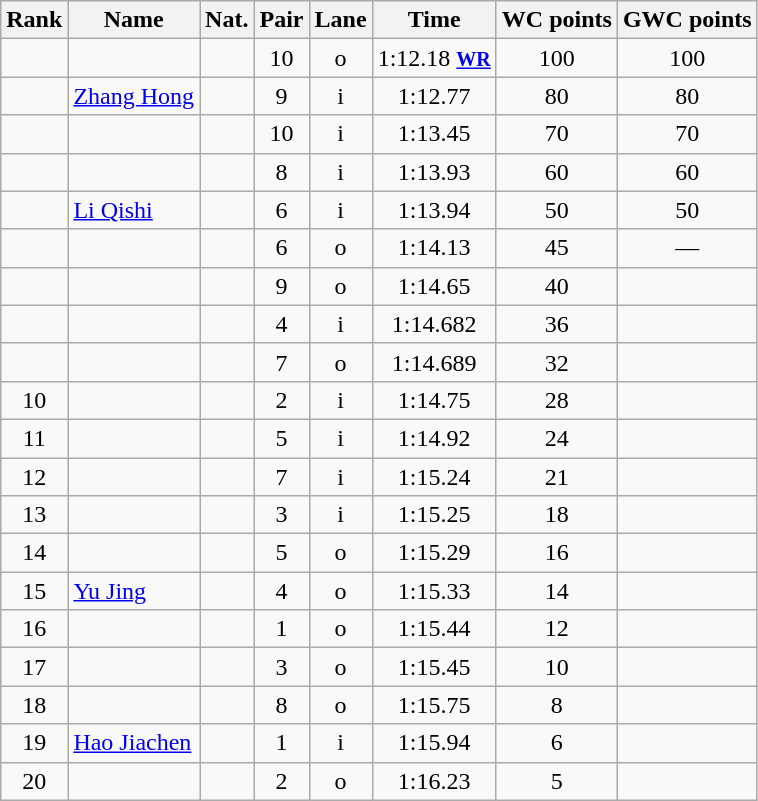<table class="wikitable sortable" style="text-align:center">
<tr>
<th>Rank</th>
<th>Name</th>
<th>Nat.</th>
<th>Pair</th>
<th>Lane</th>
<th>Time</th>
<th>WC points</th>
<th>GWC points</th>
</tr>
<tr>
<td></td>
<td align=left></td>
<td></td>
<td>10</td>
<td>o</td>
<td>1:12.18 <small><strong><a href='#'>WR</a></strong></small></td>
<td>100</td>
<td>100</td>
</tr>
<tr>
<td></td>
<td align=left><a href='#'>Zhang Hong</a></td>
<td></td>
<td>9</td>
<td>i</td>
<td>1:12.77</td>
<td>80</td>
<td>80</td>
</tr>
<tr>
<td></td>
<td align=left></td>
<td></td>
<td>10</td>
<td>i</td>
<td>1:13.45</td>
<td>70</td>
<td>70</td>
</tr>
<tr>
<td></td>
<td align=left></td>
<td></td>
<td>8</td>
<td>i</td>
<td>1:13.93</td>
<td>60</td>
<td>60</td>
</tr>
<tr>
<td></td>
<td align=left><a href='#'>Li Qishi</a></td>
<td></td>
<td>6</td>
<td>i</td>
<td>1:13.94</td>
<td>50</td>
<td>50</td>
</tr>
<tr>
<td></td>
<td align=left></td>
<td></td>
<td>6</td>
<td>o</td>
<td>1:14.13</td>
<td>45</td>
<td>—</td>
</tr>
<tr>
<td></td>
<td align=left></td>
<td></td>
<td>9</td>
<td>o</td>
<td>1:14.65</td>
<td>40</td>
<td></td>
</tr>
<tr>
<td></td>
<td align=left></td>
<td></td>
<td>4</td>
<td>i</td>
<td>1:14.682</td>
<td>36</td>
<td></td>
</tr>
<tr>
<td></td>
<td align=left></td>
<td></td>
<td>7</td>
<td>o</td>
<td>1:14.689</td>
<td>32</td>
<td></td>
</tr>
<tr>
<td>10</td>
<td align=left></td>
<td></td>
<td>2</td>
<td>i</td>
<td>1:14.75</td>
<td>28</td>
<td></td>
</tr>
<tr>
<td>11</td>
<td align=left></td>
<td></td>
<td>5</td>
<td>i</td>
<td>1:14.92</td>
<td>24</td>
<td></td>
</tr>
<tr>
<td>12</td>
<td align=left></td>
<td></td>
<td>7</td>
<td>i</td>
<td>1:15.24</td>
<td>21</td>
<td></td>
</tr>
<tr>
<td>13</td>
<td align=left></td>
<td></td>
<td>3</td>
<td>i</td>
<td>1:15.25</td>
<td>18</td>
<td></td>
</tr>
<tr>
<td>14</td>
<td align=left></td>
<td></td>
<td>5</td>
<td>o</td>
<td>1:15.29</td>
<td>16</td>
<td></td>
</tr>
<tr>
<td>15</td>
<td align=left><a href='#'>Yu Jing</a></td>
<td></td>
<td>4</td>
<td>o</td>
<td>1:15.33</td>
<td>14</td>
<td></td>
</tr>
<tr>
<td>16</td>
<td align=left></td>
<td></td>
<td>1</td>
<td>o</td>
<td>1:15.44</td>
<td>12</td>
<td></td>
</tr>
<tr>
<td>17</td>
<td align=left></td>
<td></td>
<td>3</td>
<td>o</td>
<td>1:15.45</td>
<td>10</td>
<td></td>
</tr>
<tr>
<td>18</td>
<td align=left></td>
<td></td>
<td>8</td>
<td>o</td>
<td>1:15.75</td>
<td>8</td>
<td></td>
</tr>
<tr>
<td>19</td>
<td align=left><a href='#'>Hao Jiachen</a></td>
<td></td>
<td>1</td>
<td>i</td>
<td>1:15.94</td>
<td>6</td>
<td></td>
</tr>
<tr>
<td>20</td>
<td align=left></td>
<td></td>
<td>2</td>
<td>o</td>
<td>1:16.23</td>
<td>5</td>
<td></td>
</tr>
</table>
